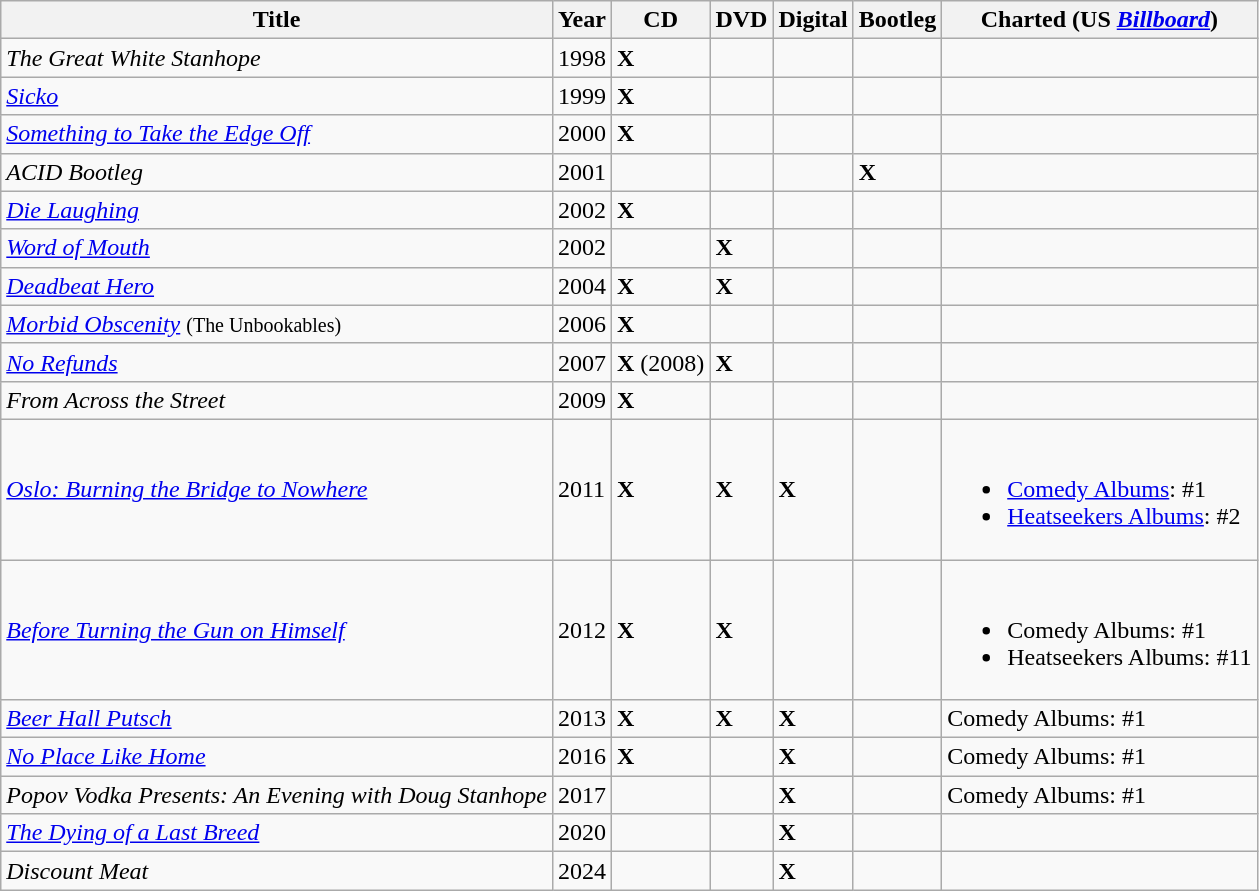<table class="wikitable sortable">
<tr>
<th>Title</th>
<th>Year</th>
<th>CD</th>
<th>DVD</th>
<th>Digital</th>
<th>Bootleg</th>
<th>Charted (US <em><a href='#'>Billboard</a></em>)</th>
</tr>
<tr>
<td><em>The Great White Stanhope</em></td>
<td>1998</td>
<td><strong>X</strong></td>
<td></td>
<td></td>
<td></td>
<td></td>
</tr>
<tr>
<td><em><a href='#'>Sicko</a></em></td>
<td>1999</td>
<td><strong>X</strong></td>
<td></td>
<td></td>
<td></td>
<td></td>
</tr>
<tr>
<td><em><a href='#'>Something to Take the Edge Off</a></em></td>
<td>2000</td>
<td><strong>X</strong></td>
<td></td>
<td></td>
<td></td>
<td></td>
</tr>
<tr>
<td><em>ACID Bootleg</em></td>
<td>2001</td>
<td></td>
<td></td>
<td></td>
<td><strong>X</strong></td>
<td></td>
</tr>
<tr>
<td><em><a href='#'>Die Laughing</a></em></td>
<td>2002</td>
<td><strong>X</strong></td>
<td></td>
<td></td>
<td></td>
<td></td>
</tr>
<tr>
<td><em><a href='#'>Word of Mouth</a></em></td>
<td>2002</td>
<td></td>
<td><strong>X</strong></td>
<td></td>
<td></td>
<td></td>
</tr>
<tr>
<td><em><a href='#'>Deadbeat Hero</a></em></td>
<td>2004</td>
<td><strong>X</strong></td>
<td><strong>X</strong></td>
<td></td>
<td></td>
<td></td>
</tr>
<tr>
<td><em><a href='#'>Morbid Obscenity</a></em> <small>(The Unbookables)</small></td>
<td>2006</td>
<td><strong>X</strong></td>
<td></td>
<td></td>
<td></td>
<td></td>
</tr>
<tr>
<td><em><a href='#'>No Refunds</a></em></td>
<td>2007</td>
<td><strong>X</strong> (2008)</td>
<td><strong>X</strong></td>
<td></td>
<td></td>
<td></td>
</tr>
<tr>
<td><em>From Across the Street</em></td>
<td>2009</td>
<td><strong>X</strong></td>
<td></td>
<td></td>
<td></td>
<td></td>
</tr>
<tr>
<td><em><a href='#'>Oslo: Burning the Bridge to Nowhere</a></em></td>
<td>2011</td>
<td><strong>X</strong></td>
<td><strong>X</strong></td>
<td><strong>X</strong></td>
<td></td>
<td><br><ul><li><a href='#'>Comedy Albums</a>: #1</li><li><a href='#'>Heatseekers Albums</a>: #2</li></ul></td>
</tr>
<tr>
<td><em><a href='#'>Before Turning the Gun on Himself</a></em></td>
<td>2012</td>
<td><strong>X</strong></td>
<td><strong>X</strong></td>
<td></td>
<td></td>
<td><br><ul><li>Comedy Albums: #1</li><li>Heatseekers Albums: #11</li></ul></td>
</tr>
<tr>
<td><em><a href='#'>Beer Hall Putsch</a></em></td>
<td>2013</td>
<td><strong>X</strong></td>
<td><strong>X</strong></td>
<td><strong>X</strong></td>
<td></td>
<td>Comedy Albums: #1</td>
</tr>
<tr>
<td><em><a href='#'>No Place Like Home</a></em></td>
<td>2016</td>
<td><strong>X</strong></td>
<td></td>
<td><strong>X</strong></td>
<td></td>
<td>Comedy Albums: #1</td>
</tr>
<tr>
<td><em>Popov Vodka Presents: An Evening with Doug Stanhope</em></td>
<td>2017</td>
<td></td>
<td></td>
<td><strong>X</strong></td>
<td></td>
<td>Comedy Albums: #1</td>
</tr>
<tr>
<td><em><a href='#'>The Dying of a Last Breed</a></em></td>
<td>2020</td>
<td></td>
<td></td>
<td><strong>X</strong></td>
<td></td>
<td></td>
</tr>
<tr>
<td><em>Discount Meat</em></td>
<td>2024</td>
<td></td>
<td></td>
<td><strong>X</strong></td>
<td></td>
<td></td>
</tr>
</table>
